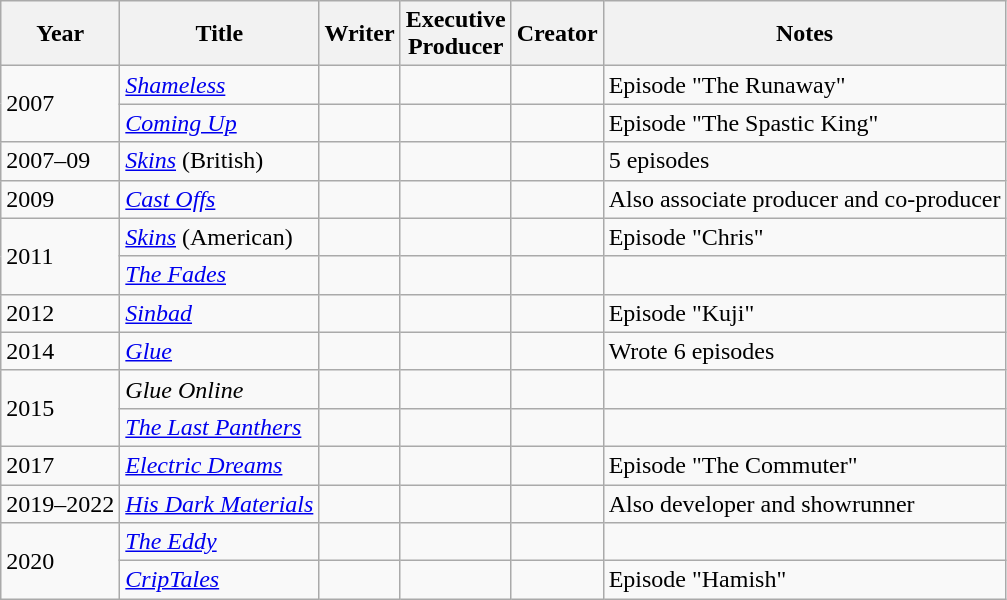<table class="wikitable">
<tr>
<th>Year</th>
<th>Title</th>
<th>Writer</th>
<th>Executive<br>Producer</th>
<th>Creator</th>
<th>Notes</th>
</tr>
<tr>
<td rowspan="2">2007</td>
<td><em><a href='#'>Shameless</a></em></td>
<td></td>
<td></td>
<td></td>
<td>Episode "The Runaway"</td>
</tr>
<tr>
<td><em><a href='#'>Coming Up</a></em></td>
<td></td>
<td></td>
<td></td>
<td>Episode "The Spastic King"</td>
</tr>
<tr>
<td>2007–09</td>
<td><em><a href='#'>Skins</a></em> (British)</td>
<td></td>
<td></td>
<td></td>
<td>5 episodes</td>
</tr>
<tr>
<td>2009</td>
<td><em><a href='#'>Cast Offs</a></em></td>
<td></td>
<td></td>
<td></td>
<td>Also associate producer and co-producer</td>
</tr>
<tr>
<td rowspan="2">2011</td>
<td><em><a href='#'>Skins</a></em> (American)</td>
<td></td>
<td></td>
<td></td>
<td>Episode "Chris"</td>
</tr>
<tr>
<td><em><a href='#'>The Fades</a></em></td>
<td></td>
<td></td>
<td></td>
<td></td>
</tr>
<tr>
<td>2012</td>
<td><em><a href='#'>Sinbad</a></em></td>
<td></td>
<td></td>
<td></td>
<td>Episode "Kuji"</td>
</tr>
<tr>
<td>2014</td>
<td><em><a href='#'>Glue</a></em></td>
<td></td>
<td></td>
<td></td>
<td>Wrote 6 episodes</td>
</tr>
<tr>
<td rowspan="2">2015</td>
<td><em>Glue Online</em></td>
<td></td>
<td></td>
<td></td>
<td></td>
</tr>
<tr>
<td><em><a href='#'>The Last Panthers</a></em></td>
<td></td>
<td></td>
<td></td>
<td></td>
</tr>
<tr>
<td>2017</td>
<td><em><a href='#'>Electric Dreams</a></em></td>
<td></td>
<td></td>
<td></td>
<td>Episode "The Commuter"</td>
</tr>
<tr>
<td>2019–2022</td>
<td><em><a href='#'>His Dark Materials</a></em></td>
<td></td>
<td></td>
<td></td>
<td>Also developer and showrunner</td>
</tr>
<tr>
<td rowspan="2">2020</td>
<td><em><a href='#'>The Eddy</a></em></td>
<td></td>
<td></td>
<td></td>
<td></td>
</tr>
<tr>
<td><em><a href='#'>CripTales</a></em></td>
<td></td>
<td></td>
<td></td>
<td>Episode "Hamish"</td>
</tr>
</table>
